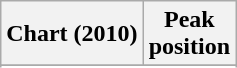<table class="wikitable sortable plainrowheaders" style="text-align:center">
<tr>
<th scope="col">Chart (2010)</th>
<th scope="col">Peak<br> position</th>
</tr>
<tr>
</tr>
<tr>
</tr>
<tr>
</tr>
</table>
